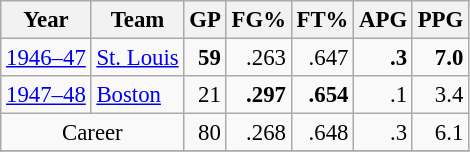<table class="wikitable sortable" style="font-size:95%; text-align:right;">
<tr>
<th>Year</th>
<th>Team</th>
<th>GP</th>
<th>FG%</th>
<th>FT%</th>
<th>APG</th>
<th>PPG</th>
</tr>
<tr>
<td style="text-align:left;"><a href='#'>1946–47</a></td>
<td style="text-align:left;"><a href='#'>St. Louis</a></td>
<td><strong>59</strong></td>
<td>.263</td>
<td>.647</td>
<td><strong>.3</strong></td>
<td><strong>7.0</strong></td>
</tr>
<tr>
<td style="text-align:left;"><a href='#'>1947–48</a></td>
<td style="text-align:left;"><a href='#'>Boston</a></td>
<td>21</td>
<td><strong>.297</strong></td>
<td><strong>.654</strong></td>
<td>.1</td>
<td>3.4</td>
</tr>
<tr>
<td style="text-align:center;" colspan="2">Career</td>
<td>80</td>
<td>.268</td>
<td>.648</td>
<td>.3</td>
<td>6.1</td>
</tr>
<tr>
</tr>
</table>
